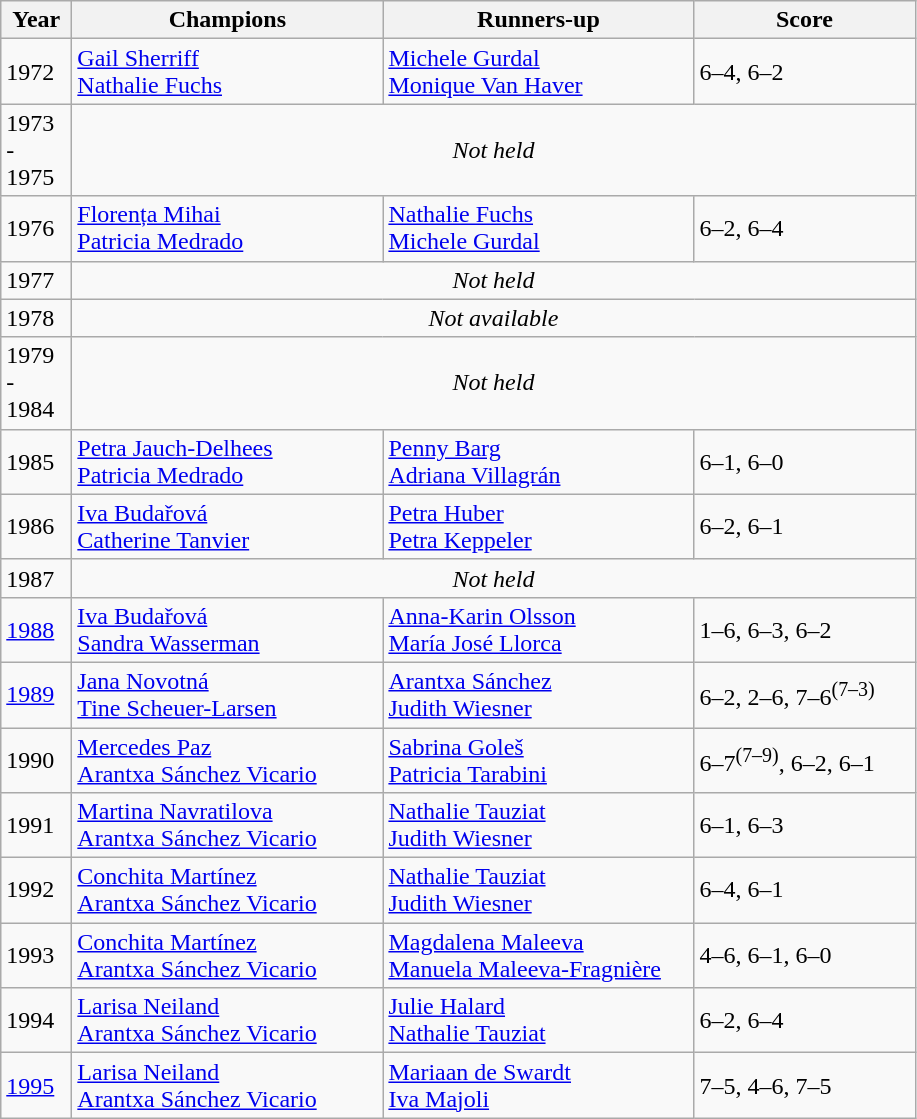<table class="sortable wikitable">
<tr>
<th style="width:40px">Year</th>
<th style="width:200px">Champions</th>
<th style="width:200px">Runners-up</th>
<th style="width:140px" class="unsortable">Score</th>
</tr>
<tr>
<td>1972</td>
<td> <a href='#'>Gail Sherriff</a> <br>  <a href='#'>Nathalie Fuchs</a></td>
<td> <a href='#'>Michele Gurdal</a> <br>   <a href='#'>Monique Van Haver</a></td>
<td>6–4, 6–2</td>
</tr>
<tr>
<td>1973<br><div>-</div>1975</td>
<td colspan=3 align=center><em>Not held</em></td>
</tr>
<tr>
<td>1976</td>
<td> <a href='#'>Florența Mihai</a> <br>  <a href='#'>Patricia Medrado</a></td>
<td> <a href='#'>Nathalie Fuchs</a> <br>  <a href='#'>Michele Gurdal</a></td>
<td>6–2, 6–4</td>
</tr>
<tr>
<td>1977</td>
<td colspan=3 align=center><em>Not held</em></td>
</tr>
<tr>
<td>1978</td>
<td colspan=3 align=center><em>Not available</em></td>
</tr>
<tr>
<td>1979<br><div>-</div>1984</td>
<td colspan=3 align=center><em>Not held</em></td>
</tr>
<tr>
<td>1985</td>
<td> <a href='#'>Petra Jauch-Delhees</a> <br>  <a href='#'>Patricia Medrado</a></td>
<td> <a href='#'>Penny Barg</a> <br>   <a href='#'>Adriana Villagrán</a></td>
<td>6–1, 6–0</td>
</tr>
<tr>
<td>1986</td>
<td> <a href='#'>Iva Budařová</a> <br>  <a href='#'>Catherine Tanvier</a></td>
<td> <a href='#'>Petra Huber</a> <br>   <a href='#'>Petra Keppeler</a></td>
<td>6–2, 6–1</td>
</tr>
<tr>
<td>1987</td>
<td colspan=3 align=center><em>Not held</em></td>
</tr>
<tr>
<td><a href='#'>1988</a></td>
<td> <a href='#'>Iva Budařová</a> <br>  <a href='#'>Sandra Wasserman</a></td>
<td> <a href='#'>Anna-Karin Olsson</a> <br>   <a href='#'>María José Llorca</a></td>
<td>1–6, 6–3, 6–2</td>
</tr>
<tr>
<td><a href='#'>1989</a></td>
<td> <a href='#'>Jana Novotná</a> <br>  <a href='#'>Tine Scheuer-Larsen</a></td>
<td> <a href='#'>Arantxa Sánchez</a> <br>  <a href='#'>Judith Wiesner</a></td>
<td>6–2, 2–6, 7–6<sup>(7–3)</sup></td>
</tr>
<tr>
<td>1990</td>
<td> <a href='#'>Mercedes Paz</a> <br>  <a href='#'>Arantxa Sánchez Vicario</a></td>
<td> <a href='#'>Sabrina Goleš</a> <br>  <a href='#'>Patricia Tarabini</a></td>
<td>6–7<sup>(7–9)</sup>, 6–2, 6–1</td>
</tr>
<tr>
<td>1991</td>
<td> <a href='#'>Martina Navratilova</a> <br>  <a href='#'>Arantxa Sánchez Vicario</a></td>
<td> <a href='#'>Nathalie Tauziat</a> <br>  <a href='#'>Judith Wiesner</a></td>
<td>6–1, 6–3</td>
</tr>
<tr>
<td>1992</td>
<td> <a href='#'>Conchita Martínez</a> <br>  <a href='#'>Arantxa Sánchez Vicario</a></td>
<td> <a href='#'>Nathalie Tauziat</a> <br>  <a href='#'>Judith Wiesner</a></td>
<td>6–4, 6–1</td>
</tr>
<tr>
<td>1993</td>
<td> <a href='#'>Conchita Martínez</a> <br>  <a href='#'>Arantxa Sánchez Vicario</a></td>
<td> <a href='#'>Magdalena Maleeva</a> <br>  <a href='#'>Manuela Maleeva-Fragnière</a></td>
<td>4–6, 6–1, 6–0</td>
</tr>
<tr>
<td>1994</td>
<td> <a href='#'>Larisa Neiland</a> <br>  <a href='#'>Arantxa Sánchez Vicario</a></td>
<td> <a href='#'>Julie Halard</a> <br>  <a href='#'>Nathalie Tauziat</a></td>
<td>6–2, 6–4</td>
</tr>
<tr>
<td><a href='#'>1995</a></td>
<td> <a href='#'>Larisa Neiland</a> <br>  <a href='#'>Arantxa Sánchez Vicario</a></td>
<td> <a href='#'>Mariaan de Swardt</a> <br>  <a href='#'>Iva Majoli</a></td>
<td>7–5, 4–6, 7–5</td>
</tr>
</table>
